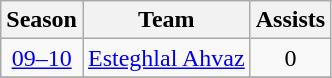<table class="wikitable" style="text-align: center;">
<tr>
<th>Season</th>
<th>Team</th>
<th>Assists</th>
</tr>
<tr>
<td><a href='#'>09–10</a></td>
<td align="left"><a href='#'>Esteghlal Ahvaz</a></td>
<td>0</td>
</tr>
<tr>
</tr>
</table>
